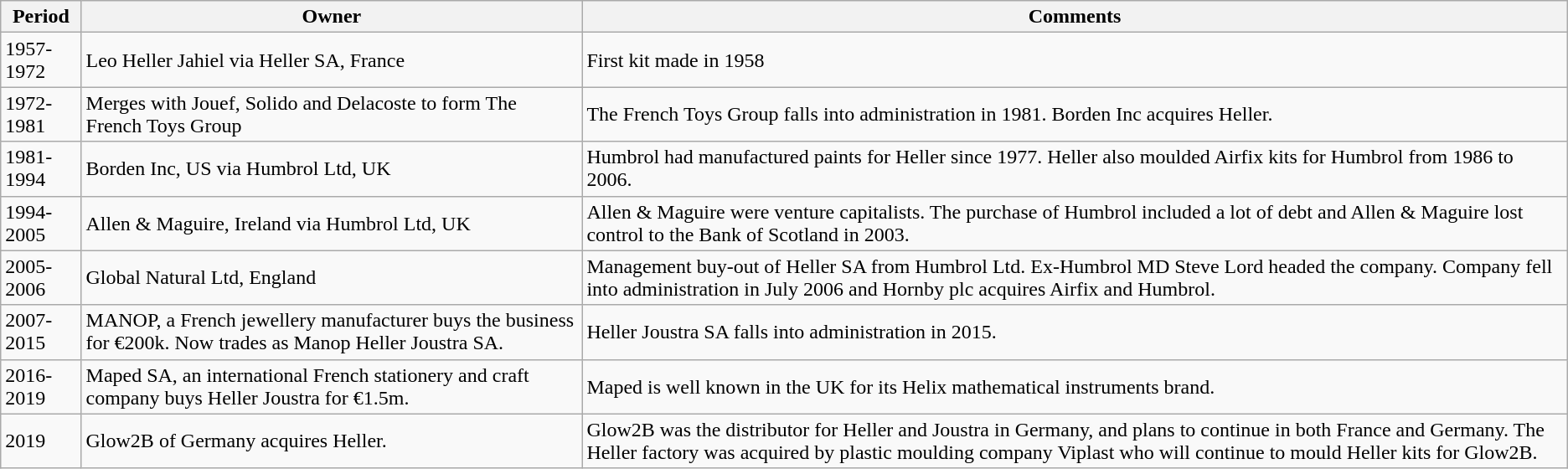<table class="wikitable">
<tr>
<th>Period</th>
<th>Owner</th>
<th>Comments</th>
</tr>
<tr>
<td>1957-1972</td>
<td>Leo Heller Jahiel via Heller SA, France</td>
<td>First kit made in 1958</td>
</tr>
<tr>
<td>1972-1981</td>
<td>Merges with Jouef, Solido and Delacoste to form The French Toys Group</td>
<td>The French Toys Group falls into administration in 1981. Borden Inc acquires Heller.</td>
</tr>
<tr>
<td>1981-1994</td>
<td>Borden Inc, US via Humbrol Ltd, UK</td>
<td>Humbrol had manufactured paints for Heller since 1977. Heller also moulded Airfix kits for Humbrol from 1986 to 2006.</td>
</tr>
<tr>
<td>1994-2005</td>
<td>Allen & Maguire, Ireland via Humbrol Ltd, UK</td>
<td>Allen & Maguire were venture capitalists. The purchase of Humbrol included a lot of debt and Allen & Maguire lost control to the Bank of Scotland in 2003.</td>
</tr>
<tr>
<td>2005-2006</td>
<td>Global Natural Ltd, England </td>
<td>Management buy-out of Heller SA from Humbrol Ltd. Ex-Humbrol MD Steve Lord headed the company. Company fell into administration in July 2006 and Hornby plc acquires Airfix and Humbrol.</td>
</tr>
<tr>
<td>2007-2015</td>
<td>MANOP, a French jewellery manufacturer buys the business for €200k. Now trades as Manop Heller Joustra SA.</td>
<td>Heller Joustra SA falls into administration in 2015.</td>
</tr>
<tr>
<td>2016-2019</td>
<td>Maped SA, an international French stationery and craft company buys Heller Joustra for €1.5m.</td>
<td>Maped is well known in the UK for its Helix mathematical instruments brand.</td>
</tr>
<tr>
<td>2019</td>
<td>Glow2B of Germany acquires Heller.</td>
<td>Glow2B was the distributor for Heller and Joustra in Germany, and plans to continue in both France and Germany. The Heller factory was acquired by plastic moulding company Viplast who will continue to mould Heller kits for Glow2B.</td>
</tr>
</table>
